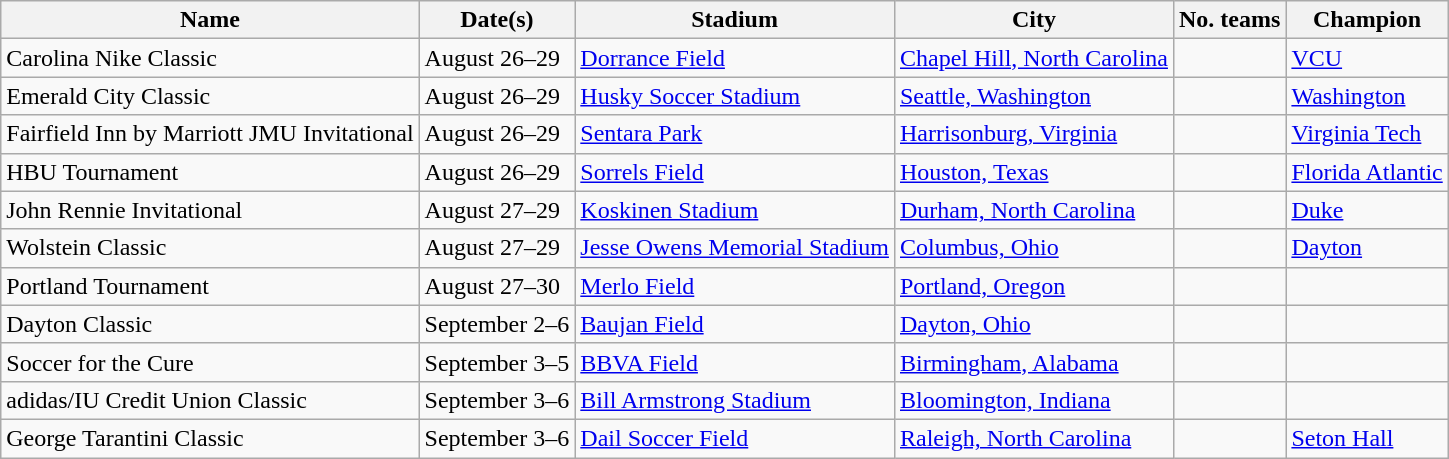<table class="wikitable">
<tr>
<th>Name</th>
<th>Date(s)</th>
<th>Stadium</th>
<th>City</th>
<th>No. teams</th>
<th>Champion</th>
</tr>
<tr>
<td>Carolina Nike Classic</td>
<td>August 26–29</td>
<td><a href='#'>Dorrance Field</a></td>
<td><a href='#'>Chapel Hill, North Carolina</a></td>
<td></td>
<td><a href='#'>VCU</a></td>
</tr>
<tr>
<td>Emerald City Classic</td>
<td>August 26–29</td>
<td><a href='#'>Husky Soccer Stadium</a></td>
<td><a href='#'>Seattle, Washington</a></td>
<td></td>
<td><a href='#'>Washington</a></td>
</tr>
<tr>
<td>Fairfield Inn by Marriott JMU Invitational</td>
<td>August 26–29</td>
<td><a href='#'>Sentara Park</a></td>
<td><a href='#'>Harrisonburg, Virginia</a></td>
<td></td>
<td><a href='#'>Virginia Tech</a></td>
</tr>
<tr>
<td>HBU Tournament</td>
<td>August 26–29</td>
<td><a href='#'>Sorrels Field</a></td>
<td><a href='#'>Houston, Texas</a></td>
<td></td>
<td><a href='#'>Florida Atlantic</a></td>
</tr>
<tr>
<td>John Rennie Invitational</td>
<td>August 27–29</td>
<td><a href='#'>Koskinen Stadium</a></td>
<td><a href='#'>Durham, North Carolina</a></td>
<td></td>
<td><a href='#'>Duke</a></td>
</tr>
<tr>
<td>Wolstein Classic</td>
<td>August 27–29</td>
<td><a href='#'>Jesse Owens Memorial Stadium</a></td>
<td><a href='#'>Columbus, Ohio</a></td>
<td></td>
<td><a href='#'>Dayton</a></td>
</tr>
<tr>
<td>Portland Tournament</td>
<td>August 27–30</td>
<td><a href='#'>Merlo Field</a></td>
<td><a href='#'>Portland, Oregon</a></td>
<td></td>
<td></td>
</tr>
<tr>
<td>Dayton Classic</td>
<td>September 2–6</td>
<td><a href='#'>Baujan Field</a></td>
<td><a href='#'>Dayton, Ohio</a></td>
<td></td>
<td></td>
</tr>
<tr>
<td>Soccer for the Cure</td>
<td>September 3–5</td>
<td><a href='#'>BBVA Field</a></td>
<td><a href='#'>Birmingham, Alabama</a></td>
<td></td>
<td></td>
</tr>
<tr>
<td>adidas/IU Credit Union Classic</td>
<td>September 3–6</td>
<td><a href='#'>Bill Armstrong Stadium</a></td>
<td><a href='#'>Bloomington, Indiana</a></td>
<td></td>
<td></td>
</tr>
<tr>
<td>George Tarantini Classic</td>
<td>September 3–6</td>
<td><a href='#'>Dail Soccer Field</a></td>
<td><a href='#'>Raleigh, North Carolina</a></td>
<td></td>
<td><a href='#'>Seton Hall</a></td>
</tr>
</table>
